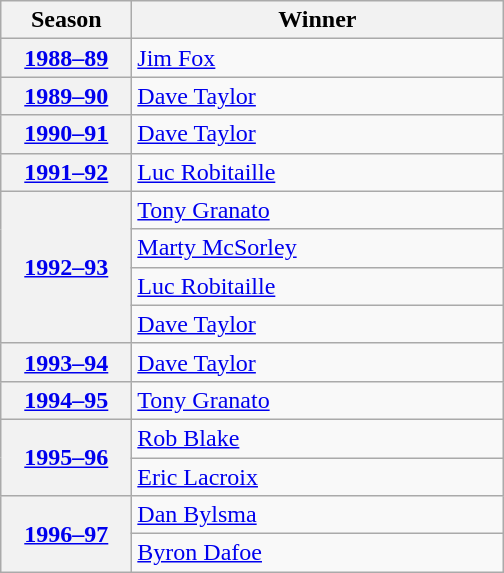<table class="wikitable">
<tr>
<th scope="col" style="width:5em">Season</th>
<th scope="col" style="width:15em">Winner</th>
</tr>
<tr>
<th scope="row"><a href='#'>1988–89</a></th>
<td><a href='#'>Jim Fox</a></td>
</tr>
<tr>
<th scope="row"><a href='#'>1989–90</a></th>
<td><a href='#'>Dave Taylor</a></td>
</tr>
<tr>
<th scope="row"><a href='#'>1990–91</a></th>
<td><a href='#'>Dave Taylor</a></td>
</tr>
<tr>
<th scope="row"><a href='#'>1991–92</a></th>
<td><a href='#'>Luc Robitaille</a></td>
</tr>
<tr>
<th scope="row" rowspan="4"><a href='#'>1992–93</a></th>
<td><a href='#'>Tony Granato</a></td>
</tr>
<tr>
<td><a href='#'>Marty McSorley</a></td>
</tr>
<tr>
<td><a href='#'>Luc Robitaille</a></td>
</tr>
<tr>
<td><a href='#'>Dave Taylor</a></td>
</tr>
<tr>
<th scope="row"><a href='#'>1993–94</a></th>
<td><a href='#'>Dave Taylor</a></td>
</tr>
<tr>
<th scope="row"><a href='#'>1994–95</a></th>
<td><a href='#'>Tony Granato</a></td>
</tr>
<tr>
<th scope="row" rowspan="2"><a href='#'>1995–96</a></th>
<td><a href='#'>Rob Blake</a></td>
</tr>
<tr>
<td><a href='#'>Eric Lacroix</a></td>
</tr>
<tr>
<th scope="row" rowspan="2"><a href='#'>1996–97</a></th>
<td><a href='#'>Dan Bylsma</a></td>
</tr>
<tr>
<td><a href='#'>Byron Dafoe</a></td>
</tr>
</table>
